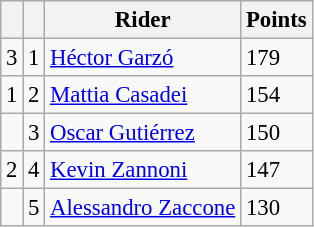<table class="wikitable" style="font-size: 95%;">
<tr>
<th></th>
<th></th>
<th>Rider</th>
<th>Points</th>
</tr>
<tr>
<td> 3</td>
<td align=center>1</td>
<td> <a href='#'>Héctor Garzó</a></td>
<td align=left>179</td>
</tr>
<tr>
<td> 1</td>
<td align=center>2</td>
<td> <a href='#'>Mattia Casadei</a></td>
<td align=left>154</td>
</tr>
<tr>
<td></td>
<td align=center>3</td>
<td> <a href='#'>Oscar Gutiérrez</a></td>
<td align=left>150</td>
</tr>
<tr>
<td> 2</td>
<td align=center>4</td>
<td> <a href='#'>Kevin Zannoni</a></td>
<td align=left>147</td>
</tr>
<tr>
<td></td>
<td align=center>5</td>
<td> <a href='#'>Alessandro Zaccone</a></td>
<td align=left>130</td>
</tr>
</table>
